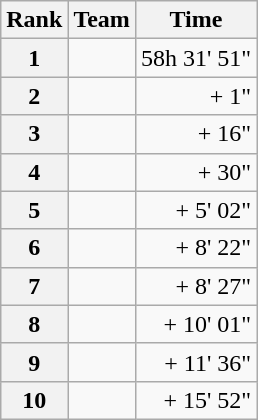<table class="wikitable">
<tr>
<th scope="col">Rank</th>
<th scope="col">Team</th>
<th scope="col">Time</th>
</tr>
<tr>
<th scope="row">1</th>
<td>  </td>
<td align="right">58h 31' 51"</td>
</tr>
<tr>
<th scope="row">2</th>
<td> </td>
<td align="right">+ 1"</td>
</tr>
<tr>
<th scope="row">3</th>
<td> </td>
<td align="right">+ 16"</td>
</tr>
<tr>
<th scope="row">4</th>
<td> </td>
<td align="right">+ 30"</td>
</tr>
<tr>
<th scope="row">5</th>
<td> </td>
<td align="right">+ 5' 02"</td>
</tr>
<tr>
<th scope="row">6</th>
<td> </td>
<td align="right">+ 8' 22"</td>
</tr>
<tr>
<th scope="row">7</th>
<td> </td>
<td align="right">+ 8' 27"</td>
</tr>
<tr>
<th scope="row">8</th>
<td> </td>
<td align="right">+ 10' 01"</td>
</tr>
<tr>
<th scope="row">9</th>
<td> </td>
<td align="right">+ 11' 36"</td>
</tr>
<tr>
<th scope="row">10</th>
<td> </td>
<td align="right">+ 15' 52"</td>
</tr>
</table>
